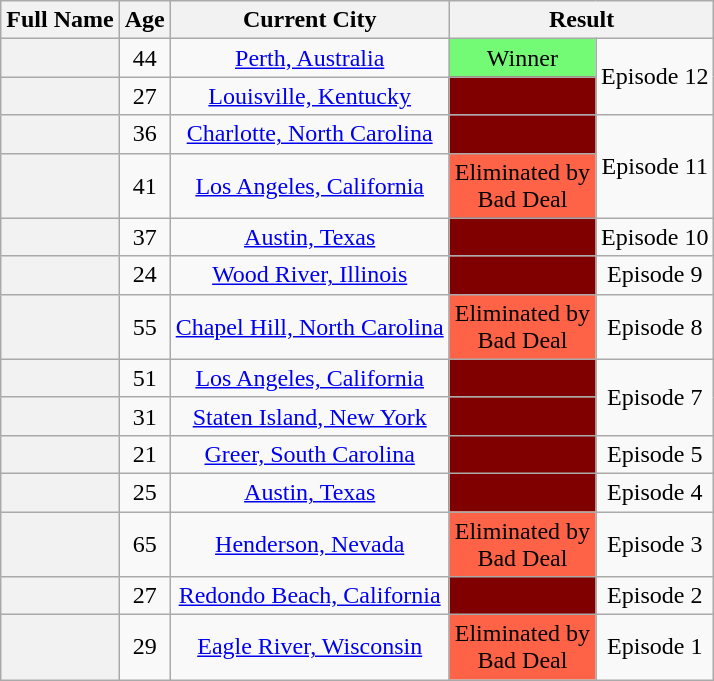<table class="wikitable sortable" style="text-align:center;">
<tr>
<th scope="col">Full Name</th>
<th scope="col">Age</th>
<th scope="col" class="unsortable">Current City</th>
<th colspan="2" class="unsortable">Result</th>
</tr>
<tr>
<th scope="row"></th>
<td>44</td>
<td><a href='#'>Perth, Australia</a></td>
<td bgcolor=#73FB76>Winner</td>
<td rowspan="2">Episode 12</td>
</tr>
<tr>
<th scope="row"></th>
<td>27</td>
<td><a href='#'>Louisville, Kentucky</a></td>
<td bgcolor="maroon"></td>
</tr>
<tr>
<th scope="row"></th>
<td>36</td>
<td><a href='#'>Charlotte, North Carolina</a></td>
<td bgcolor="maroon"></td>
<td rowspan="2">Episode 11</td>
</tr>
<tr>
<th scope="row"></th>
<td>41</td>
<td><a href='#'>Los Angeles, California</a></td>
<td bgcolor="tomato">Eliminated by <br>Bad Deal</td>
</tr>
<tr>
<th scope="row"></th>
<td>37</td>
<td><a href='#'>Austin, Texas</a></td>
<td bgcolor="maroon"></td>
<td>Episode 10</td>
</tr>
<tr>
<th scope="row"></th>
<td>24</td>
<td><a href='#'>Wood River, Illinois</a></td>
<td bgcolor="maroon"></td>
<td>Episode 9</td>
</tr>
<tr>
<th scope="row"></th>
<td>55</td>
<td><a href='#'>Chapel Hill, North Carolina</a></td>
<td bgcolor="tomato">Eliminated by <br>Bad Deal</td>
<td>Episode 8</td>
</tr>
<tr>
<th scope="row"></th>
<td>51</td>
<td><a href='#'>Los Angeles, California</a></td>
<td bgcolor="maroon"></td>
<td rowspan="2">Episode 7</td>
</tr>
<tr>
<th scope="row"></th>
<td>31</td>
<td><a href='#'>Staten Island, New York</a></td>
<td bgcolor="maroon"></td>
</tr>
<tr>
<th scope="row"></th>
<td>21</td>
<td><a href='#'>Greer, South Carolina</a></td>
<td bgcolor="maroon"></td>
<td>Episode 5</td>
</tr>
<tr>
<th scope="row"></th>
<td>25</td>
<td><a href='#'>Austin, Texas</a></td>
<td bgcolor="maroon"></td>
<td>Episode 4</td>
</tr>
<tr>
<th scope="row"></th>
<td>65</td>
<td><a href='#'>Henderson, Nevada</a></td>
<td bgcolor="tomato">Eliminated by <br>Bad Deal</td>
<td>Episode 3</td>
</tr>
<tr>
<th scope="row"></th>
<td>27</td>
<td><a href='#'>Redondo Beach, California</a></td>
<td bgcolor="maroon"></td>
<td>Episode 2</td>
</tr>
<tr>
<th scope="row"></th>
<td>29</td>
<td><a href='#'>Eagle River, Wisconsin</a></td>
<td bgcolor="tomato">Eliminated by <br>Bad Deal</td>
<td>Episode 1</td>
</tr>
</table>
